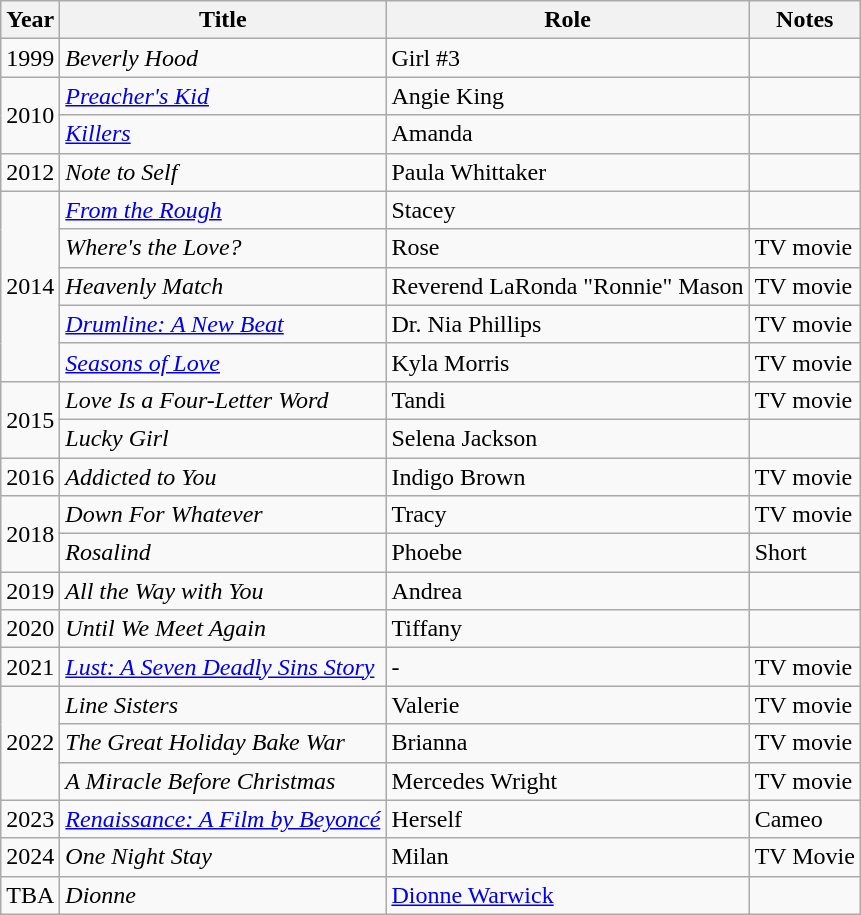<table class="wikitable plainrowheaders sortable" style="margin-right: 0;">
<tr>
<th>Year</th>
<th>Title</th>
<th>Role</th>
<th>Notes</th>
</tr>
<tr>
<td>1999</td>
<td><em>Beverly Hood</em></td>
<td>Girl #3</td>
<td></td>
</tr>
<tr>
<td rowspan="2">2010</td>
<td><em><a href='#'>Preacher's Kid</a></em></td>
<td>Angie King</td>
<td></td>
</tr>
<tr>
<td><em><a href='#'>Killers</a></em></td>
<td>Amanda</td>
<td></td>
</tr>
<tr>
<td>2012</td>
<td><em>Note to Self</em></td>
<td>Paula Whittaker</td>
<td></td>
</tr>
<tr>
<td rowspan=5>2014</td>
<td><em><a href='#'>From the Rough</a></em></td>
<td>Stacey</td>
<td></td>
</tr>
<tr>
<td><em>Where's the Love?</em></td>
<td>Rose</td>
<td>TV movie</td>
</tr>
<tr>
<td><em>Heavenly Match</em></td>
<td>Reverend LaRonda "Ronnie" Mason</td>
<td>TV movie</td>
</tr>
<tr>
<td><em><a href='#'>Drumline: A New Beat</a></em></td>
<td>Dr. Nia Phillips</td>
<td>TV movie</td>
</tr>
<tr>
<td><em><a href='#'>Seasons of Love</a></em></td>
<td>Kyla Morris</td>
<td>TV movie</td>
</tr>
<tr>
<td rowspan="2">2015</td>
<td><em>Love Is a Four-Letter Word</em></td>
<td>Tandi</td>
<td>TV movie</td>
</tr>
<tr>
<td><em>Lucky Girl</em></td>
<td>Selena Jackson</td>
<td></td>
</tr>
<tr>
<td>2016</td>
<td><em>Addicted to You</em></td>
<td>Indigo Brown</td>
<td>TV movie</td>
</tr>
<tr>
<td rowspan="2">2018</td>
<td><em>Down For Whatever</em></td>
<td>Tracy</td>
<td>TV movie</td>
</tr>
<tr>
<td><em>Rosalind</em></td>
<td>Phoebe</td>
<td>Short</td>
</tr>
<tr>
<td>2019</td>
<td><em>All the Way with You</em></td>
<td>Andrea</td>
<td></td>
</tr>
<tr>
<td>2020</td>
<td><em>Until We Meet Again</em></td>
<td>Tiffany</td>
<td></td>
</tr>
<tr>
<td>2021</td>
<td><em><a href='#'>Lust: A Seven Deadly Sins Story</a></em></td>
<td>-</td>
<td>TV movie</td>
</tr>
<tr>
<td rowspan="3">2022</td>
<td><em>Line Sisters</em></td>
<td>Valerie</td>
<td>TV movie</td>
</tr>
<tr>
<td><em>The Great Holiday Bake War</em></td>
<td>Brianna</td>
<td>TV movie</td>
</tr>
<tr>
<td><em>A Miracle Before Christmas</em></td>
<td>Mercedes Wright</td>
<td>TV movie</td>
</tr>
<tr>
<td>2023</td>
<td><em><a href='#'>Renaissance: A Film by Beyoncé</a></em></td>
<td>Herself</td>
<td>Cameo</td>
</tr>
<tr>
<td>2024</td>
<td><em>One Night Stay</em></td>
<td>Milan</td>
<td>TV Movie</td>
</tr>
<tr>
<td rowspan="2">TBA</td>
<td><em>Dionne</em></td>
<td><a href='#'>Dionne Warwick</a></td>
<td></td>
</tr>
</table>
